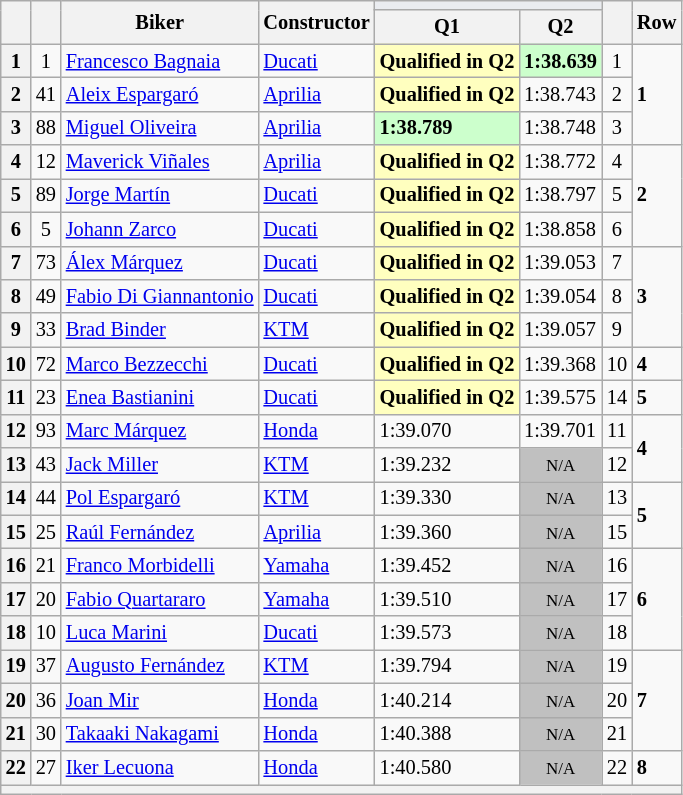<table class="wikitable sortable" style="font-size: 85%;">
<tr>
<th rowspan="2"></th>
<th rowspan="2"></th>
<th rowspan="2">Biker</th>
<th rowspan="2">Constructor</th>
<th colspan="2" style="background:#eaecf0; text-align:center;"></th>
<th rowspan="2"></th>
<th rowspan="2">Row</th>
</tr>
<tr>
<th scope="col">Q1</th>
<th scope="col">Q2</th>
</tr>
<tr>
<th scope="row">1</th>
<td align="center">1</td>
<td> <a href='#'>Francesco Bagnaia</a></td>
<td><a href='#'>Ducati</a></td>
<td style="background:#ffffbf;"><strong>Qualified in Q2</strong></td>
<td style="background:#ccffcc;"><strong>1:38.639</strong></td>
<td align="center">1</td>
<td rowspan="3"><strong>1</strong></td>
</tr>
<tr>
<th scope="row">2</th>
<td align="center">41</td>
<td> <a href='#'>Aleix Espargaró</a></td>
<td><a href='#'>Aprilia</a></td>
<td style="background:#ffffbf;"><strong>Qualified in Q2</strong></td>
<td>1:38.743</td>
<td align="center">2</td>
</tr>
<tr>
<th scope="row">3</th>
<td align="center">88</td>
<td> <a href='#'>Miguel Oliveira</a></td>
<td><a href='#'>Aprilia</a></td>
<td style="background:#ccffcc;"><strong>1:38.789</strong></td>
<td>1:38.748</td>
<td align="center">3</td>
</tr>
<tr>
<th scope="row">4</th>
<td align="center">12</td>
<td> <a href='#'>Maverick Viñales</a></td>
<td><a href='#'>Aprilia</a></td>
<td style="background:#ffffbf;"><strong>Qualified in Q2</strong></td>
<td>1:38.772</td>
<td align="center">4</td>
<td rowspan="3"><strong>2</strong></td>
</tr>
<tr>
<th scope="row">5</th>
<td align="center">89</td>
<td> <a href='#'>Jorge Martín</a></td>
<td><a href='#'>Ducati</a></td>
<td style="background:#ffffbf;"><strong>Qualified in Q2</strong></td>
<td>1:38.797</td>
<td align="center">5</td>
</tr>
<tr>
<th scope="row">6</th>
<td align="center">5</td>
<td> <a href='#'>Johann Zarco</a></td>
<td><a href='#'>Ducati</a></td>
<td style="background:#ffffbf;"><strong>Qualified in Q2</strong></td>
<td>1:38.858</td>
<td align="center">6</td>
</tr>
<tr>
<th scope="row">7</th>
<td align="center">73</td>
<td> <a href='#'>Álex Márquez</a></td>
<td><a href='#'>Ducati</a></td>
<td style="background:#ffffbf;"><strong>Qualified in Q2</strong></td>
<td>1:39.053</td>
<td align="center">7</td>
<td rowspan="3"><strong>3</strong></td>
</tr>
<tr>
<th scope="row">8</th>
<td align="center">49</td>
<td> <a href='#'>Fabio Di Giannantonio</a></td>
<td><a href='#'>Ducati</a></td>
<td style="background:#ffffbf;"><strong>Qualified in Q2</strong></td>
<td>1:39.054</td>
<td align="center">8</td>
</tr>
<tr>
<th scope="row">9</th>
<td align="center">33</td>
<td> <a href='#'>Brad Binder</a></td>
<td><a href='#'>KTM</a></td>
<td style="background:#ffffbf;"><strong>Qualified in Q2</strong></td>
<td>1:39.057</td>
<td align="center">9</td>
</tr>
<tr>
<th scope="row">10</th>
<td align="center">72</td>
<td> <a href='#'>Marco Bezzecchi</a></td>
<td><a href='#'>Ducati</a></td>
<td style="background:#ffffbf;"><strong>Qualified in Q2</strong></td>
<td>1:39.368</td>
<td align="center">10</td>
<td><strong>4</strong></td>
</tr>
<tr>
<th scope="row">11</th>
<td align="center">23</td>
<td> <a href='#'>Enea Bastianini</a></td>
<td><a href='#'>Ducati</a></td>
<td style="background:#ffffbf;"><strong>Qualified in Q2</strong></td>
<td>1:39.575</td>
<td align="center">14</td>
<td><strong>5</strong></td>
</tr>
<tr>
<th scope="row">12</th>
<td align="center">93</td>
<td> <a href='#'>Marc Márquez</a></td>
<td><a href='#'>Honda</a></td>
<td>1:39.070</td>
<td>1:39.701</td>
<td align="center">11</td>
<td rowspan="2"><strong>4</strong></td>
</tr>
<tr>
<th scope="row">13</th>
<td align="center">43</td>
<td> <a href='#'>Jack Miller</a></td>
<td><a href='#'>KTM</a></td>
<td>1:39.232</td>
<td style="background: silver" align="center" data-sort-value="13"><small>N/A</small></td>
<td align="center">12</td>
</tr>
<tr>
<th scope="row">14</th>
<td align="center">44</td>
<td> <a href='#'>Pol Espargaró</a></td>
<td><a href='#'>KTM</a></td>
<td>1:39.330</td>
<td style="background: silver" align="center" data-sort-value="14"><small>N/A</small></td>
<td align="center">13</td>
<td rowspan="2"><strong>5</strong></td>
</tr>
<tr>
<th scope="row">15</th>
<td align="center">25</td>
<td> <a href='#'>Raúl Fernández</a></td>
<td><a href='#'>Aprilia</a></td>
<td>1:39.360</td>
<td style="background: silver" align="center" data-sort-value="15"><small>N/A</small></td>
<td align="center">15</td>
</tr>
<tr>
<th scope="row">16</th>
<td align="center">21</td>
<td> <a href='#'>Franco Morbidelli</a></td>
<td><a href='#'>Yamaha</a></td>
<td>1:39.452</td>
<td style="background: silver" align="center" data-sort-value="16"><small>N/A</small></td>
<td align="center">16</td>
<td rowspan="3"><strong>6</strong></td>
</tr>
<tr>
<th scope="row">17</th>
<td align="center">20</td>
<td> <a href='#'>Fabio Quartararo</a></td>
<td><a href='#'>Yamaha</a></td>
<td>1:39.510</td>
<td style="background: silver" align="center" data-sort-value="17"><small>N/A</small></td>
<td align="center">17</td>
</tr>
<tr>
<th scope="row">18</th>
<td align="center">10</td>
<td> <a href='#'>Luca Marini</a></td>
<td><a href='#'>Ducati</a></td>
<td>1:39.573</td>
<td style="background: silver" align="center" data-sort-value="18"><small>N/A</small></td>
<td align="center">18</td>
</tr>
<tr>
<th scope="row">19</th>
<td align="center">37</td>
<td> <a href='#'>Augusto Fernández</a></td>
<td><a href='#'>KTM</a></td>
<td>1:39.794</td>
<td style="background: silver" align="center" data-sort-value="19"><small>N/A</small></td>
<td align="center">19</td>
<td rowspan="3"><strong>7</strong></td>
</tr>
<tr>
<th scope="row">20</th>
<td align="center">36</td>
<td> <a href='#'>Joan Mir</a></td>
<td><a href='#'>Honda</a></td>
<td>1:40.214</td>
<td style="background: silver" align="center" data-sort-value="20"><small>N/A</small></td>
<td align="center">20</td>
</tr>
<tr>
<th scope="row">21</th>
<td align="center">30</td>
<td> <a href='#'>Takaaki Nakagami</a></td>
<td><a href='#'>Honda</a></td>
<td>1:40.388</td>
<td style="background: silver" align="center" data-sort-value="21"><small>N/A</small></td>
<td align="center">21</td>
</tr>
<tr>
<th scope="row">22</th>
<td align="center">27</td>
<td> <a href='#'>Iker Lecuona</a></td>
<td><a href='#'>Honda</a></td>
<td>1:40.580</td>
<td style="background: silver" align="center" data-sort-value="22"><small>N/A</small></td>
<td align="center">22</td>
<td><strong>8</strong></td>
</tr>
<tr>
<th colspan="8"></th>
</tr>
</table>
